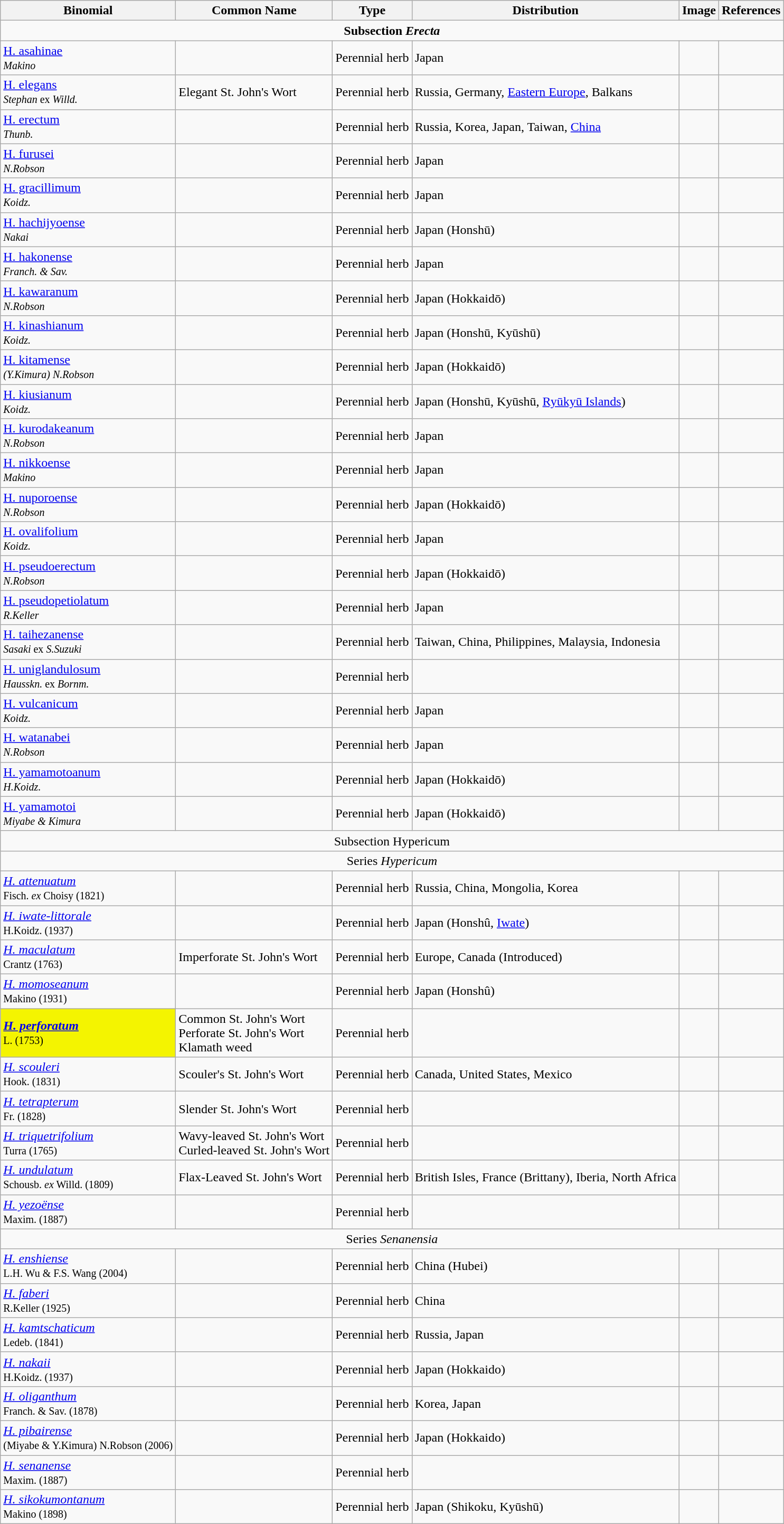<table class="wikitable mw-collapsible ">
<tr>
<th>Binomial</th>
<th>Common Name</th>
<th>Type</th>
<th>Distribution</th>
<th>Image</th>
<th>References</th>
</tr>
<tr>
<td colspan="6" style="text-align: center;"><strong>Subsection <em>Erecta<strong><em></td>
</tr>
<tr>
<td></em><a href='#'>H. asahinae</a><em><br><small>Makino</small></td>
<td></td>
<td>Perennial herb</td>
<td>Japan</td>
<td></td>
<td></td>
</tr>
<tr>
<td></em><a href='#'>H. elegans</a><em><br><small>Stephan </em>ex<em> Willd.</small></td>
<td>Elegant St. John's Wort</td>
<td>Perennial herb</td>
<td>Russia, Germany, <a href='#'>Eastern Europe</a>, Balkans</td>
<td></td>
<td></td>
</tr>
<tr>
<td></em><a href='#'>H. erectum</a><em><br><small>Thunb.</small></td>
<td></td>
<td>Perennial herb</td>
<td>Russia, Korea, Japan, Taiwan, <a href='#'>China</a></td>
<td></td>
<td></td>
</tr>
<tr>
<td></em><a href='#'>H. furusei</a><em><br><small>N.Robson</small></td>
<td></td>
<td>Perennial herb</td>
<td>Japan</td>
<td></td>
<td></td>
</tr>
<tr>
<td></em><a href='#'>H. gracillimum</a><em><br><small>Koidz.</small></td>
<td></td>
<td>Perennial herb</td>
<td>Japan</td>
<td></td>
<td></td>
</tr>
<tr>
<td></em><a href='#'>H. hachijyoense</a><em><br><small>Nakai</small></td>
<td></td>
<td>Perennial herb</td>
<td>Japan (Honshū)</td>
<td></td>
<td></td>
</tr>
<tr>
<td></em><a href='#'>H. hakonense</a><em><br><small>Franch. & Sav.</small></td>
<td></td>
<td>Perennial herb</td>
<td>Japan</td>
<td></td>
<td></td>
</tr>
<tr>
<td></em><a href='#'>H. kawaranum</a><em><br><small>N.Robson</small></td>
<td></td>
<td>Perennial herb</td>
<td>Japan (Hokkaidō)</td>
<td></td>
<td></td>
</tr>
<tr>
<td></em><a href='#'>H. kinashianum</a><em><br><small>Koidz.</small></td>
<td></td>
<td>Perennial herb</td>
<td>Japan (Honshū, Kyūshū)</td>
<td></td>
<td></td>
</tr>
<tr>
<td></em><a href='#'>H. kitamense</a><em><br><small>(Y.Kimura) N.Robson</small></td>
<td></td>
<td>Perennial herb</td>
<td>Japan (Hokkaidō)</td>
<td></td>
<td></td>
</tr>
<tr>
<td></em><a href='#'>H. kiusianum</a><em><br><small>Koidz.</small></td>
<td></td>
<td>Perennial herb</td>
<td>Japan (Honshū, Kyūshū, <a href='#'>Ryūkyū Islands</a>)</td>
<td></td>
<td></td>
</tr>
<tr>
<td></em><a href='#'>H. kurodakeanum</a><em><br><small>N.Robson</small></td>
<td></td>
<td>Perennial herb</td>
<td>Japan</td>
<td></td>
<td></td>
</tr>
<tr>
<td></em><a href='#'>H. nikkoense</a><em><br><small>Makino</small></td>
<td></td>
<td>Perennial herb</td>
<td>Japan</td>
<td></td>
<td></td>
</tr>
<tr>
<td></em><a href='#'>H. nuporoense</a><em><br><small>N.Robson</small></td>
<td></td>
<td>Perennial herb</td>
<td>Japan (Hokkaidō)</td>
<td></td>
<td></td>
</tr>
<tr>
<td></em><a href='#'>H. ovalifolium</a><em><br><small>Koidz.</small></td>
<td></td>
<td>Perennial herb</td>
<td>Japan</td>
<td></td>
<td></td>
</tr>
<tr>
<td></em><a href='#'>H. pseudoerectum</a><em><br><small>N.Robson</small></td>
<td></td>
<td>Perennial herb</td>
<td>Japan (Hokkaidō)</td>
<td></td>
<td></td>
</tr>
<tr>
<td></em><a href='#'>H. pseudopetiolatum</a><em><br><small>R.Keller</small></td>
<td></td>
<td>Perennial herb</td>
<td>Japan</td>
<td></td>
<td></td>
</tr>
<tr>
<td></em><a href='#'>H. taihezanense</a><em><br><small>Sasaki </em>ex<em> S.Suzuki</small></td>
<td></td>
<td>Perennial herb</td>
<td>Taiwan, China, Philippines, Malaysia, Indonesia</td>
<td></td>
<td></td>
</tr>
<tr>
<td></em><a href='#'>H. uniglandulosum</a><em><br><small>Hausskn. </em>ex<em> Bornm.</small></td>
<td></td>
<td>Perennial herb</td>
<td></td>
<td></td>
<td></td>
</tr>
<tr>
<td></em><a href='#'>H. vulcanicum</a><em><br><small>Koidz.</small></td>
<td></td>
<td>Perennial herb</td>
<td>Japan</td>
<td></td>
<td></td>
</tr>
<tr>
<td></em><a href='#'>H. watanabei</a><em><br><small>N.Robson</small></td>
<td></td>
<td>Perennial herb</td>
<td>Japan</td>
<td></td>
<td></td>
</tr>
<tr>
<td></em><a href='#'>H. yamamotoanum</a><em><br><small>H.Koidz.</small></td>
<td></td>
<td>Perennial herb</td>
<td>Japan (Hokkaidō)</td>
<td></td>
<td></td>
</tr>
<tr>
<td></em><a href='#'>H. yamamotoi</a><em><br><small>Miyabe & Kimura</small></td>
<td></td>
<td>Perennial herb</td>
<td>Japan (Hokkaidō)</td>
<td></td>
<td></td>
</tr>
<tr>
<td colspan="6" style="text-align: center;"></strong>Subsection </em>Hypericum</em></strong></td>
</tr>
<tr>
<td colspan="6" style="text-align: center;">Series <em>Hypericum</em></td>
</tr>
<tr>
<td><em><a href='#'>H. attenuatum</a></em><br><small>Fisch. <em>ex</em> Choisy (1821)</small></td>
<td></td>
<td>Perennial herb</td>
<td>Russia, China, Mongolia, Korea</td>
<td></td>
<td></td>
</tr>
<tr>
<td><em><a href='#'>H. iwate-littorale</a></em><br><small>H.Koidz. (1937)</small></td>
<td></td>
<td>Perennial herb</td>
<td>Japan (Honshû, <a href='#'>Iwate</a>)</td>
<td></td>
<td></td>
</tr>
<tr>
<td><em><a href='#'>H. maculatum</a></em><br><small>Crantz (1763)</small></td>
<td>Imperforate St. John's Wort</td>
<td>Perennial herb</td>
<td>Europe, Canada (Introduced)</td>
<td></td>
<td></td>
</tr>
<tr>
<td><em><a href='#'>H. momoseanum</a></em><br><small>Makino (1931)</small></td>
<td></td>
<td>Perennial herb</td>
<td>Japan (Honshû)</td>
<td></td>
<td></td>
</tr>
<tr>
<td scope="row" style="background:#F4F400"><a href='#'><strong><em>H. perforatum</em></strong></a><br><small>L. (1753)</small></td>
<td>Common St. John's Wort<br>Perforate St. John's Wort<br>Klamath weed</td>
<td>Perennial herb</td>
<td></td>
<td></td>
<td></td>
</tr>
<tr>
<td><em><a href='#'>H. scouleri</a></em><br><small>Hook. (1831)</small></td>
<td>Scouler's St. John's Wort</td>
<td>Perennial herb</td>
<td>Canada, United States, Mexico</td>
<td></td>
<td></td>
</tr>
<tr>
<td><em><a href='#'>H. tetrapterum</a></em><br><small>Fr. (1828)</small></td>
<td>Slender St. John's Wort</td>
<td>Perennial herb</td>
<td></td>
<td></td>
<td></td>
</tr>
<tr>
<td><em><a href='#'>H. triquetrifolium</a></em><br><small>Turra (1765)</small></td>
<td>Wavy-leaved St. John's Wort<br>Curled-leaved St. John's Wort</td>
<td>Perennial herb</td>
<td></td>
<td></td>
<td></td>
</tr>
<tr>
<td><em><a href='#'>H. undulatum</a></em><br><small>Schousb. <em>ex</em> Willd. (1809)</small></td>
<td>Flax-Leaved St. John's Wort</td>
<td>Perennial herb</td>
<td>British Isles, France (Brittany), Iberia, North Africa</td>
<td></td>
<td></td>
</tr>
<tr>
<td><em><a href='#'>H. yezoënse</a></em><br><small>Maxim. (1887)</small></td>
<td></td>
<td>Perennial herb</td>
<td></td>
<td></td>
<td></td>
</tr>
<tr>
<td colspan="6" style="text-align: center;">Series <em>Senanensia</em></td>
</tr>
<tr>
<td><em><a href='#'>H. enshiense</a></em><br><small>L.H. Wu & F.S. Wang (2004)</small></td>
<td></td>
<td>Perennial herb</td>
<td>China (Hubei)</td>
<td></td>
<td></td>
</tr>
<tr>
<td><em><a href='#'>H. faberi</a></em><br><small>R.Keller (1925)</small></td>
<td></td>
<td>Perennial herb</td>
<td>China</td>
<td></td>
<td></td>
</tr>
<tr>
<td><em><a href='#'>H. kamtschaticum</a></em><br><small>Ledeb. (1841)</small></td>
<td></td>
<td>Perennial herb</td>
<td>Russia, Japan</td>
<td></td>
<td></td>
</tr>
<tr>
<td><em><a href='#'>H. nakaii</a></em><br><small>H.Koidz. (1937)</small></td>
<td></td>
<td>Perennial herb</td>
<td>Japan (Hokkaido)</td>
<td></td>
<td></td>
</tr>
<tr>
<td><em><a href='#'>H. oliganthum</a></em><br><small>Franch. & Sav. (1878)</small></td>
<td></td>
<td>Perennial herb</td>
<td>Korea, Japan</td>
<td></td>
<td></td>
</tr>
<tr>
<td><em><a href='#'>H. pibairense</a></em><br><small>(Miyabe & Y.Kimura) N.Robson (2006)</small></td>
<td></td>
<td>Perennial herb</td>
<td>Japan (Hokkaido)</td>
<td></td>
<td></td>
</tr>
<tr>
<td><em><a href='#'>H. senanense</a></em><br><small>Maxim. (1887)</small></td>
<td></td>
<td>Perennial herb</td>
<td></td>
<td></td>
<td></td>
</tr>
<tr>
<td><em><a href='#'>H. sikokumontanum</a></em><br><small>Makino (1898)</small></td>
<td></td>
<td>Perennial herb</td>
<td>Japan (Shikoku, Kyūshū)</td>
<td></td>
<td></td>
</tr>
</table>
